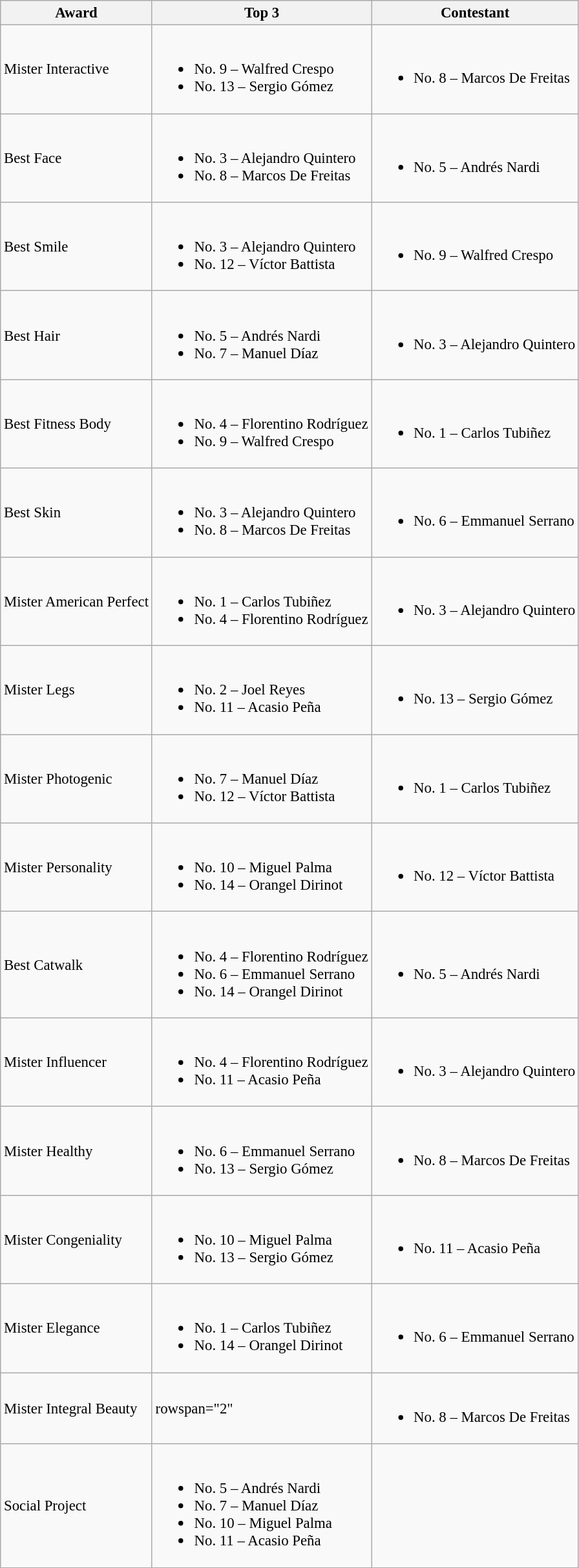<table class="wikitable sortable" style="font-size: 95%;">
<tr>
<th>Award</th>
<th>Top 3</th>
<th>Contestant</th>
</tr>
<tr>
<td>Mister Interactive</td>
<td><br><ul><li>No. 9 – Walfred Crespo</li><li>No. 13 – Sergio Gómez</li></ul></td>
<td><br><ul><li>No. 8 – Marcos De Freitas</li></ul></td>
</tr>
<tr>
<td>Best Face</td>
<td><br><ul><li>No. 3 – Alejandro Quintero</li><li>No. 8 – Marcos De Freitas</li></ul></td>
<td><br><ul><li>No. 5 – Andrés Nardi</li></ul></td>
</tr>
<tr>
<td>Best Smile</td>
<td><br><ul><li>No. 3 – Alejandro Quintero</li><li>No. 12 – Víctor Battista</li></ul></td>
<td><br><ul><li>No. 9 – Walfred Crespo</li></ul></td>
</tr>
<tr>
<td>Best Hair</td>
<td><br><ul><li>No. 5 – Andrés Nardi</li><li>No. 7 – Manuel Díaz</li></ul></td>
<td><br><ul><li>No. 3 – Alejandro Quintero</li></ul></td>
</tr>
<tr>
<td>Best Fitness Body</td>
<td><br><ul><li>No. 4 – Florentino Rodríguez</li><li>No. 9 – Walfred Crespo</li></ul></td>
<td><br><ul><li>No. 1 – Carlos Tubiñez</li></ul></td>
</tr>
<tr>
<td>Best Skin</td>
<td><br><ul><li>No. 3 – Alejandro Quintero</li><li>No. 8 – Marcos De Freitas</li></ul></td>
<td><br><ul><li>No. 6 – Emmanuel Serrano</li></ul></td>
</tr>
<tr>
<td>Mister American Perfect</td>
<td><br><ul><li>No. 1 – Carlos Tubiñez</li><li>No. 4 – Florentino Rodríguez</li></ul></td>
<td><br><ul><li>No. 3 – Alejandro Quintero</li></ul></td>
</tr>
<tr>
<td>Mister Legs</td>
<td><br><ul><li>No. 2 – Joel Reyes</li><li>No. 11 – Acasio Peña</li></ul></td>
<td><br><ul><li>No. 13 – Sergio Gómez</li></ul></td>
</tr>
<tr>
<td>Mister Photogenic</td>
<td><br><ul><li>No. 7 – Manuel Díaz</li><li>No. 12 – Víctor Battista</li></ul></td>
<td><br><ul><li>No. 1 – Carlos Tubiñez</li></ul></td>
</tr>
<tr>
<td>Mister Personality</td>
<td><br><ul><li>No. 10 – Miguel Palma</li><li>No. 14 – Orangel Dirinot</li></ul></td>
<td><br><ul><li>No. 12 – Víctor Battista</li></ul></td>
</tr>
<tr>
<td>Best Catwalk</td>
<td><br><ul><li>No. 4 – Florentino Rodríguez</li><li>No. 6 – Emmanuel Serrano</li><li>No. 14 – Orangel Dirinot</li></ul></td>
<td><br><ul><li>No. 5 – Andrés Nardi</li></ul></td>
</tr>
<tr>
<td>Mister Influencer</td>
<td><br><ul><li>No. 4 – Florentino Rodríguez</li><li>No. 11 – Acasio Peña</li></ul></td>
<td><br><ul><li>No. 3 – Alejandro Quintero</li></ul></td>
</tr>
<tr>
<td>Mister Healthy</td>
<td><br><ul><li>No. 6 – Emmanuel Serrano</li><li>No. 13 – Sergio Gómez</li></ul></td>
<td><br><ul><li>No. 8 – Marcos De Freitas</li></ul></td>
</tr>
<tr>
<td>Mister Congeniality</td>
<td><br><ul><li>No. 10 – Miguel Palma</li><li>No. 13 – Sergio Gómez</li></ul></td>
<td><br><ul><li>No. 11 – Acasio Peña</li></ul></td>
</tr>
<tr>
<td>Mister Elegance</td>
<td><br><ul><li>No. 1 – Carlos Tubiñez</li><li>No. 14 – Orangel Dirinot</li></ul></td>
<td><br><ul><li>No. 6 – Emmanuel Serrano</li></ul></td>
</tr>
<tr>
<td>Mister Integral Beauty</td>
<td>rowspan="2" </td>
<td><br><ul><li>No. 8 – Marcos De Freitas</li></ul></td>
</tr>
<tr>
<td>Social Project</td>
<td><br><ul><li>No. 5 – Andrés Nardi</li><li>No. 7 – Manuel Díaz</li><li>No. 10 – Miguel Palma</li><li>No. 11 – Acasio Peña</li></ul></td>
</tr>
</table>
